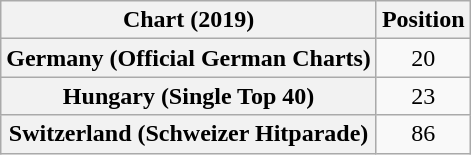<table class="wikitable sortable plainrowheaders" style="text-align:center">
<tr>
<th scope="col">Chart (2019)</th>
<th scope="col">Position</th>
</tr>
<tr>
<th scope="row">Germany (Official German Charts)</th>
<td>20</td>
</tr>
<tr>
<th scope="row">Hungary (Single Top 40)</th>
<td>23</td>
</tr>
<tr>
<th scope="row">Switzerland (Schweizer Hitparade)</th>
<td>86</td>
</tr>
</table>
